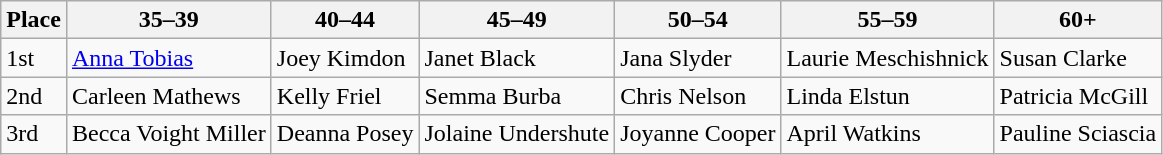<table class="wikitable">
<tr>
<th>Place</th>
<th>35–39</th>
<th>40–44</th>
<th>45–49</th>
<th>50–54</th>
<th>55–59</th>
<th>60+</th>
</tr>
<tr>
<td>1st</td>
<td> <a href='#'>Anna Tobias</a></td>
<td> Joey Kimdon</td>
<td> Janet Black</td>
<td> Jana Slyder</td>
<td> Laurie Meschishnick</td>
<td> Susan Clarke</td>
</tr>
<tr>
<td>2nd</td>
<td> Carleen Mathews</td>
<td> Kelly Friel</td>
<td> Semma Burba</td>
<td> Chris Nelson</td>
<td> Linda Elstun</td>
<td> Patricia McGill</td>
</tr>
<tr>
<td>3rd</td>
<td> Becca Voight Miller</td>
<td> Deanna Posey</td>
<td> Jolaine Undershute</td>
<td> Joyanne Cooper</td>
<td> April Watkins</td>
<td> Pauline Sciascia</td>
</tr>
</table>
